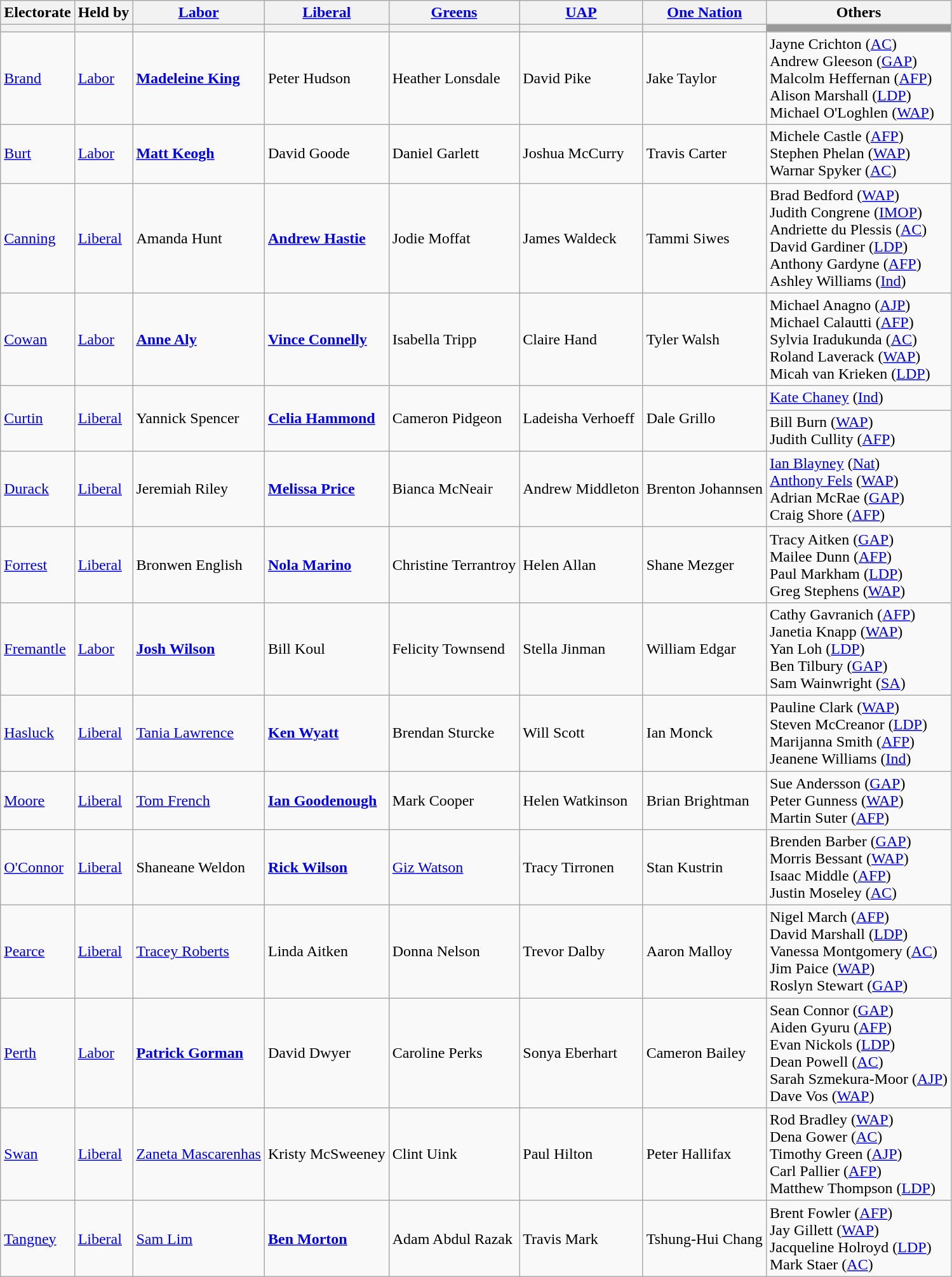<table class=wikitable>
<tr>
<th>Electorate</th>
<th>Held by</th>
<th><a href='#'>Labor</a></th>
<th><a href='#'>Liberal</a></th>
<th><a href='#'>Greens</a></th>
<th><a href='#'>UAP</a></th>
<th><a href='#'>One Nation</a></th>
<th>Others</th>
</tr>
<tr style=background:#ccc>
<th></th>
<th></th>
<th></th>
<th></th>
<th></th>
<th></th>
<th></th>
<th style=background:#999></th>
</tr>
<tr>
<td><a href='#'>Brand</a></td>
<td><a href='#'>Labor</a></td>
<td><strong><a href='#'>Madeleine King</a></strong></td>
<td>Peter Hudson</td>
<td>Heather Lonsdale</td>
<td>David Pike</td>
<td>Jake Taylor</td>
<td>Jayne Crichton (<a href='#'>AC</a>) <br>Andrew Gleeson (<a href='#'>GAP</a>) <br>Malcolm Heffernan (<a href='#'>AFP</a>) <br>Alison Marshall (<a href='#'>LDP</a>) <br>Michael O'Loghlen (<a href='#'>WAP</a>)</td>
</tr>
<tr>
<td><a href='#'>Burt</a></td>
<td><a href='#'>Labor</a></td>
<td><strong><a href='#'>Matt Keogh</a></strong></td>
<td>David Goode</td>
<td>Daniel Garlett</td>
<td>Joshua McCurry</td>
<td>Travis Carter</td>
<td>Michele Castle (<a href='#'>AFP</a>)<br>Stephen Phelan (<a href='#'>WAP</a>) <br>Warnar Spyker (<a href='#'>AC</a>)</td>
</tr>
<tr>
<td><a href='#'>Canning</a></td>
<td><a href='#'>Liberal</a></td>
<td>Amanda Hunt</td>
<td><strong><a href='#'>Andrew Hastie</a></strong></td>
<td>Jodie Moffat</td>
<td>James Waldeck</td>
<td>Tammi Siwes</td>
<td>Brad Bedford (<a href='#'>WAP</a>) <br>Judith Congrene (<a href='#'>IMOP</a>) <br>Andriette du Plessis (<a href='#'>AC</a>) <br>David Gardiner (<a href='#'>LDP</a>) <br>Anthony Gardyne (<a href='#'>AFP</a>) <br>Ashley Williams (<a href='#'>Ind</a>)</td>
</tr>
<tr>
<td><a href='#'>Cowan</a></td>
<td><a href='#'>Labor</a></td>
<td><strong><a href='#'>Anne Aly</a></strong></td>
<td><strong><a href='#'>Vince Connelly</a></strong></td>
<td>Isabella Tripp</td>
<td>Claire Hand</td>
<td>Tyler Walsh</td>
<td>Michael Anagno (<a href='#'>AJP</a>) <br>Michael Calautti (<a href='#'>AFP</a>) <br>Sylvia Iradukunda (<a href='#'>AC</a>) <br>Roland Laverack (<a href='#'>WAP</a>) <br>Micah van Krieken (<a href='#'>LDP</a>)</td>
</tr>
<tr>
<td rowspan="2"><a href='#'>Curtin</a></td>
<td rowspan="2"><a href='#'>Liberal</a></td>
<td rowspan="2">Yannick Spencer</td>
<td rowspan="2"><strong><a href='#'>Celia Hammond</a></strong></td>
<td rowspan="2">Cameron Pidgeon</td>
<td rowspan="2">Ladeisha Verhoeff</td>
<td rowspan="2">Dale Grillo</td>
<td><a href='#'>Kate Chaney</a> (<a href='#'>Ind</a>)</td>
</tr>
<tr>
<td>Bill Burn (<a href='#'>WAP</a>) <br>Judith Cullity (<a href='#'>AFP</a>)</td>
</tr>
<tr>
<td><a href='#'>Durack</a></td>
<td><a href='#'>Liberal</a></td>
<td>Jeremiah Riley</td>
<td><strong><a href='#'>Melissa Price</a></strong></td>
<td>Bianca McNeair</td>
<td>Andrew Middleton</td>
<td>Brenton Johannsen</td>
<td><a href='#'>Ian Blayney</a> (<a href='#'>Nat</a>)<br><a href='#'>Anthony Fels</a> (<a href='#'>WAP</a>) <br>Adrian McRae (<a href='#'>GAP</a>) <br>Craig Shore (<a href='#'>AFP</a>)</td>
</tr>
<tr>
<td><a href='#'>Forrest</a></td>
<td><a href='#'>Liberal</a></td>
<td>Bronwen English</td>
<td><strong><a href='#'>Nola Marino</a></strong></td>
<td>Christine Terrantroy</td>
<td>Helen Allan</td>
<td>Shane Mezger</td>
<td>Tracy Aitken (<a href='#'>GAP</a>) <br>Mailee Dunn (<a href='#'>AFP</a>) <br>Paul Markham (<a href='#'>LDP</a>) <br>Greg Stephens (<a href='#'>WAP</a>)</td>
</tr>
<tr>
<td><a href='#'>Fremantle</a></td>
<td><a href='#'>Labor</a></td>
<td><strong><a href='#'>Josh Wilson</a></strong></td>
<td>Bill Koul</td>
<td>Felicity Townsend</td>
<td>Stella Jinman</td>
<td>William Edgar</td>
<td>Cathy Gavranich (<a href='#'>AFP</a>) <br>Janetia Knapp (<a href='#'>WAP</a>) <br>Yan Loh (<a href='#'>LDP</a>) <br>Ben Tilbury (<a href='#'>GAP</a>) <br>Sam Wainwright (<a href='#'>SA</a>)</td>
</tr>
<tr>
<td><a href='#'>Hasluck</a></td>
<td><a href='#'>Liberal</a></td>
<td><a href='#'>Tania Lawrence</a></td>
<td><strong><a href='#'>Ken Wyatt</a></strong></td>
<td>Brendan Sturcke</td>
<td>Will Scott</td>
<td>Ian Monck</td>
<td>Pauline Clark (<a href='#'>WAP</a>)<br>Steven McCreanor (<a href='#'>LDP</a>) <br>Marijanna Smith (<a href='#'>AFP</a>) <br>Jeanene Williams (<a href='#'>Ind</a>)</td>
</tr>
<tr>
<td><a href='#'>Moore</a></td>
<td><a href='#'>Liberal</a></td>
<td><a href='#'>Tom French</a></td>
<td><strong><a href='#'>Ian Goodenough</a></strong></td>
<td>Mark Cooper</td>
<td>Helen Watkinson</td>
<td>Brian Brightman</td>
<td>Sue Andersson (<a href='#'>GAP</a>) <br>Peter Gunness (<a href='#'>WAP</a>) <br>Martin Suter (<a href='#'>AFP</a>)</td>
</tr>
<tr>
<td><a href='#'>O'Connor</a></td>
<td><a href='#'>Liberal</a></td>
<td>Shaneane Weldon</td>
<td><strong><a href='#'>Rick Wilson</a></strong></td>
<td><a href='#'>Giz Watson</a></td>
<td>Tracy Tirronen</td>
<td>Stan Kustrin</td>
<td>Brenden Barber (<a href='#'>GAP</a>) <br>Morris Bessant (<a href='#'>WAP</a>) <br>Isaac Middle (<a href='#'>AFP</a>) <br>Justin Moseley (<a href='#'>AC</a>)</td>
</tr>
<tr>
<td><a href='#'>Pearce</a></td>
<td><a href='#'>Liberal</a></td>
<td><a href='#'>Tracey Roberts</a></td>
<td>Linda Aitken</td>
<td>Donna Nelson</td>
<td>Trevor Dalby</td>
<td>Aaron Malloy</td>
<td>Nigel March (<a href='#'>AFP</a>) <br>David Marshall (<a href='#'>LDP</a>) <br>Vanessa Montgomery (<a href='#'>AC</a>) <br>Jim Paice (<a href='#'>WAP</a>)<br>Roslyn Stewart (<a href='#'>GAP</a>)</td>
</tr>
<tr>
<td><a href='#'>Perth</a></td>
<td><a href='#'>Labor</a></td>
<td><strong><a href='#'>Patrick Gorman</a></strong></td>
<td>David Dwyer</td>
<td>Caroline Perks</td>
<td>Sonya Eberhart</td>
<td>Cameron Bailey</td>
<td>Sean Connor (<a href='#'>GAP</a>) <br>Aiden Gyuru (<a href='#'>AFP</a>) <br>Evan Nickols (<a href='#'>LDP</a>) <br>Dean Powell (<a href='#'>AC</a>) <br>Sarah Szmekura-Moor (<a href='#'>AJP</a>) <br>Dave Vos (<a href='#'>WAP</a>)</td>
</tr>
<tr>
<td><a href='#'>Swan</a></td>
<td><a href='#'>Liberal</a></td>
<td><a href='#'>Zaneta Mascarenhas</a></td>
<td>Kristy McSweeney</td>
<td>Clint Uink</td>
<td>Paul Hilton</td>
<td>Peter Hallifax</td>
<td>Rod Bradley (<a href='#'>WAP</a>) <br>Dena Gower (<a href='#'>AC</a>) <br>Timothy Green (<a href='#'>AJP</a>)<br>Carl Pallier (<a href='#'>AFP</a>) <br>Matthew Thompson (<a href='#'>LDP</a>)</td>
</tr>
<tr>
<td><a href='#'>Tangney</a></td>
<td><a href='#'>Liberal</a></td>
<td><a href='#'>Sam Lim</a></td>
<td><strong><a href='#'>Ben Morton</a></strong></td>
<td>Adam Abdul Razak</td>
<td>Travis Mark</td>
<td>Tshung-Hui Chang</td>
<td>Brent Fowler (<a href='#'>AFP</a>) <br>Jay Gillett (<a href='#'>WAP</a>) <br>Jacqueline Holroyd (<a href='#'>LDP</a>) <br>Mark Staer (<a href='#'>AC</a>)</td>
</tr>
</table>
